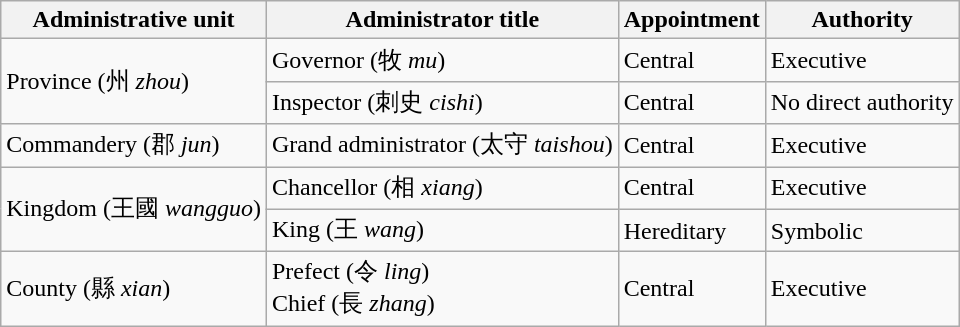<table class="wikitable">
<tr>
<th>Administrative unit</th>
<th>Administrator title</th>
<th>Appointment</th>
<th>Authority</th>
</tr>
<tr>
<td rowspan="2">Province (州 <em>zhou</em>)</td>
<td>Governor (牧 <em>mu</em>)</td>
<td>Central</td>
<td>Executive</td>
</tr>
<tr>
<td>Inspector (刺史 <em>cishi</em>)</td>
<td>Central</td>
<td>No direct authority</td>
</tr>
<tr>
<td>Commandery (郡 <em>jun</em>)</td>
<td>Grand administrator (太守 <em>taishou</em>)</td>
<td>Central</td>
<td>Executive</td>
</tr>
<tr>
<td rowspan="2">Kingdom (王國 <em>wangguo</em>)</td>
<td>Chancellor (相 <em>xiang</em>)</td>
<td>Central</td>
<td>Executive</td>
</tr>
<tr>
<td>King (王 <em>wang</em>)</td>
<td>Hereditary</td>
<td>Symbolic</td>
</tr>
<tr>
<td>County (縣 <em>xian</em>)</td>
<td>Prefect (令 <em>ling</em>)<br>Chief (長 <em>zhang</em>)</td>
<td>Central</td>
<td>Executive</td>
</tr>
</table>
